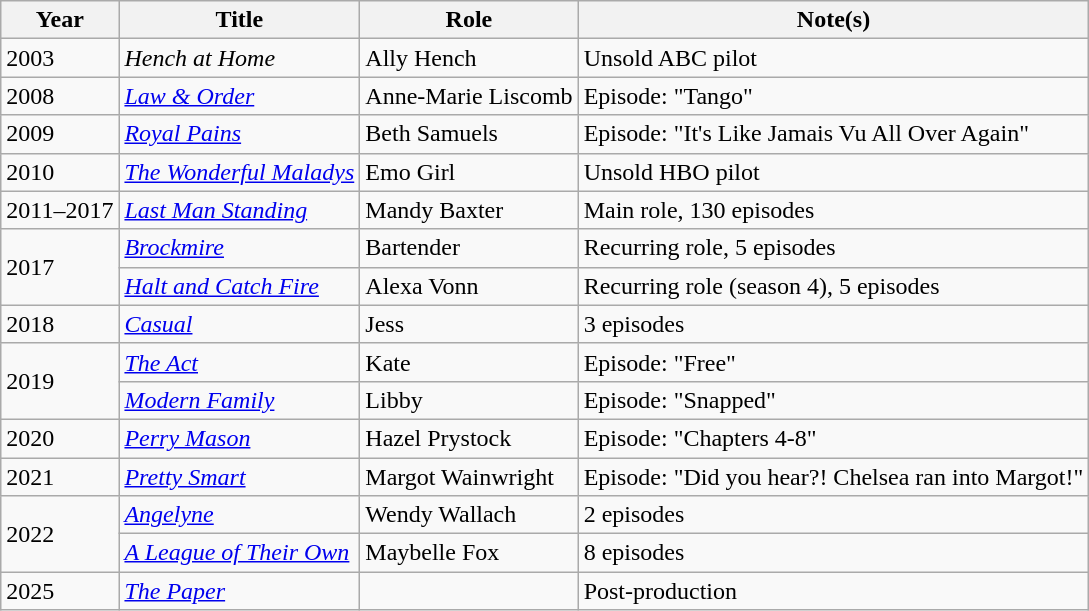<table class="wikitable sortable">
<tr>
<th>Year</th>
<th>Title</th>
<th>Role</th>
<th>Note(s)</th>
</tr>
<tr>
<td>2003</td>
<td><em>Hench at Home</em></td>
<td>Ally Hench</td>
<td>Unsold ABC pilot</td>
</tr>
<tr>
<td>2008</td>
<td><em><a href='#'>Law & Order</a></em></td>
<td>Anne-Marie Liscomb</td>
<td>Episode: "Tango"</td>
</tr>
<tr>
<td>2009</td>
<td><em><a href='#'>Royal Pains</a></em></td>
<td>Beth Samuels</td>
<td>Episode: "It's Like Jamais Vu All Over Again"</td>
</tr>
<tr>
<td>2010</td>
<td><em><a href='#'>The Wonderful Maladys</a></em></td>
<td>Emo Girl</td>
<td>Unsold HBO pilot</td>
</tr>
<tr>
<td>2011–2017</td>
<td><em><a href='#'>Last Man Standing</a></em></td>
<td>Mandy Baxter</td>
<td>Main role, 130 episodes</td>
</tr>
<tr>
<td rowspan="2">2017</td>
<td><em><a href='#'>Brockmire</a></em></td>
<td>Bartender</td>
<td>Recurring role, 5 episodes</td>
</tr>
<tr>
<td><em><a href='#'>Halt and Catch Fire</a></em></td>
<td>Alexa Vonn</td>
<td>Recurring role (season 4), 5 episodes</td>
</tr>
<tr>
<td>2018</td>
<td><em><a href='#'>Casual</a></em></td>
<td>Jess</td>
<td>3 episodes</td>
</tr>
<tr>
<td rowspan="2">2019</td>
<td><em><a href='#'>The Act</a></em></td>
<td>Kate</td>
<td>Episode: "Free"</td>
</tr>
<tr>
<td><em><a href='#'>Modern Family</a></em></td>
<td>Libby</td>
<td>Episode: "Snapped"</td>
</tr>
<tr>
<td>2020</td>
<td><em><a href='#'>Perry Mason</a></em></td>
<td>Hazel Prystock</td>
<td>Episode: "Chapters 4-8"</td>
</tr>
<tr>
<td>2021</td>
<td><em><a href='#'>Pretty Smart</a></em></td>
<td>Margot Wainwright</td>
<td>Episode: "Did you hear?! Chelsea ran into Margot!"</td>
</tr>
<tr>
<td rowspan="2">2022</td>
<td><em><a href='#'>Angelyne</a></em></td>
<td>Wendy Wallach</td>
<td>2 episodes</td>
</tr>
<tr>
<td><em><a href='#'>A League of Their Own</a></em></td>
<td>Maybelle Fox</td>
<td>8 episodes</td>
</tr>
<tr>
<td>2025</td>
<td><em><a href='#'>The Paper</a></em></td>
<td></td>
<td>Post-production</td>
</tr>
</table>
